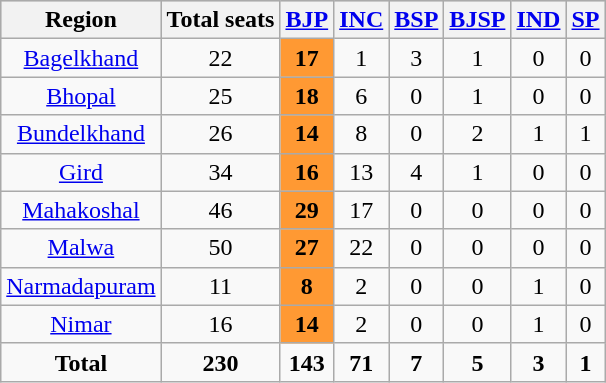<table class="wikitable sortable" style="text-align:center;">
<tr bgcolor="#cccccc">
<th>Region</th>
<th>Total seats</th>
<th><a href='#'>BJP</a></th>
<th><a href='#'>INC</a></th>
<th><a href='#'>BSP</a></th>
<th><a href='#'>BJSP</a></th>
<th><a href='#'>IND</a></th>
<th><a href='#'>SP</a></th>
</tr>
<tr>
<td><a href='#'>Bagelkhand</a></td>
<td>22</td>
<td bgcolor=#ff9933><span><strong>17</strong></span></td>
<td>1</td>
<td>3</td>
<td>1</td>
<td>0</td>
<td>0</td>
</tr>
<tr>
<td><a href='#'>Bhopal</a></td>
<td>25</td>
<td bgcolor=#ff9933><span><strong>18</strong></span></td>
<td>6</td>
<td>0</td>
<td>1</td>
<td>0</td>
<td>0</td>
</tr>
<tr>
<td><a href='#'>Bundelkhand</a></td>
<td>26</td>
<td bgcolor=#ff9933><span><strong>14</strong></span></td>
<td>8</td>
<td>0</td>
<td>2</td>
<td>1</td>
<td>1</td>
</tr>
<tr>
<td><a href='#'>Gird</a></td>
<td>34</td>
<td bgcolor=#ff9933><span><strong>16</strong></span></td>
<td>13</td>
<td>4</td>
<td>1</td>
<td>0</td>
<td>0</td>
</tr>
<tr>
<td><a href='#'>Mahakoshal</a></td>
<td>46</td>
<td bgcolor=#ff9933><span><strong>29</strong></span></td>
<td>17</td>
<td>0</td>
<td>0</td>
<td>0</td>
<td>0</td>
</tr>
<tr>
<td><a href='#'>Malwa</a></td>
<td>50</td>
<td bgcolor=#ff9933><span><strong>27</strong></span></td>
<td>22</td>
<td>0</td>
<td>0</td>
<td>0</td>
<td>0</td>
</tr>
<tr>
<td><a href='#'>Narmadapuram</a></td>
<td>11</td>
<td bgcolor=#ff9933><span><strong>8</strong></span></td>
<td>2</td>
<td>0</td>
<td>0</td>
<td>1</td>
<td>0</td>
</tr>
<tr>
<td><a href='#'>Nimar</a></td>
<td>16</td>
<td bgcolor=#ff9933><span><strong>14</strong></span></td>
<td>2</td>
<td>0</td>
<td>0</td>
<td>1</td>
<td>0</td>
</tr>
<tr>
<td><strong>Total</strong></td>
<td><strong>230</strong></td>
<td><strong>143</strong></td>
<td><strong>71</strong></td>
<td><strong>7</strong></td>
<td><strong>5</strong></td>
<td><strong>3</strong></td>
<td><strong>1</strong></td>
</tr>
</table>
